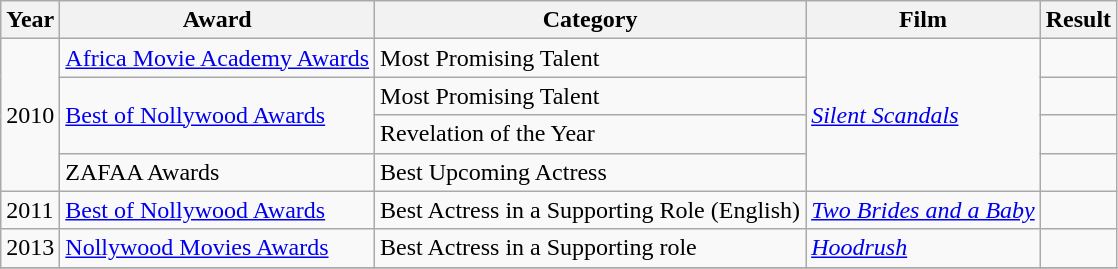<table class="wikitable plainrowheaders sortable">
<tr>
<th>Year</th>
<th>Award</th>
<th>Category</th>
<th>Film</th>
<th>Result</th>
</tr>
<tr>
<td rowspan="4">2010</td>
<td><a href='#'>Africa Movie Academy Awards</a></td>
<td>Most Promising Talent</td>
<td rowspan="4"><em><a href='#'>Silent Scandals</a></em></td>
<td></td>
</tr>
<tr>
<td rowspan="2"><a href='#'>Best of Nollywood Awards</a></td>
<td>Most Promising Talent</td>
<td></td>
</tr>
<tr>
<td>Revelation of the Year</td>
<td></td>
</tr>
<tr>
<td>ZAFAA Awards</td>
<td>Best Upcoming Actress</td>
<td></td>
</tr>
<tr>
<td>2011</td>
<td><a href='#'>Best of Nollywood Awards</a></td>
<td>Best Actress in a Supporting Role (English)</td>
<td><em><a href='#'>Two Brides and a Baby</a></em></td>
<td></td>
</tr>
<tr>
<td>2013</td>
<td><a href='#'>Nollywood Movies Awards</a></td>
<td>Best Actress in a Supporting role</td>
<td><em><a href='#'>Hoodrush</a></em></td>
<td></td>
</tr>
<tr>
</tr>
</table>
